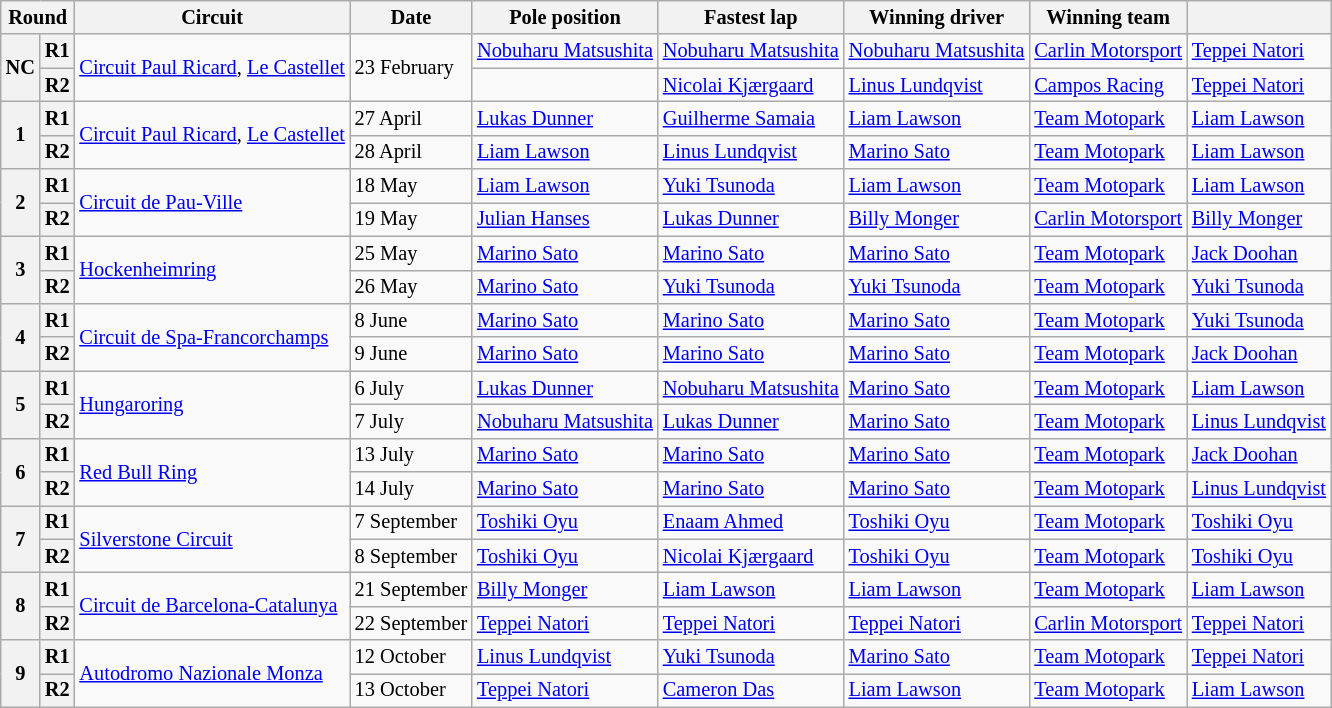<table class="wikitable" style="font-size: 85%;">
<tr>
<th colspan=2>Round</th>
<th>Circuit</th>
<th>Date</th>
<th>Pole position</th>
<th>Fastest lap</th>
<th>Winning driver</th>
<th>Winning team</th>
<th></th>
</tr>
<tr>
<th rowspan=2>NC</th>
<th>R1</th>
<td rowspan=2 nowrap> <a href='#'>Circuit Paul Ricard</a>, <a href='#'>Le Castellet</a></td>
<td rowspan=2>23 February</td>
<td nowrap> <a href='#'>Nobuharu Matsushita</a></td>
<td nowrap> <a href='#'>Nobuharu Matsushita</a></td>
<td nowrap> <a href='#'>Nobuharu Matsushita</a></td>
<td nowrap> <a href='#'>Carlin Motorsport</a></td>
<td nowrap> <a href='#'>Teppei Natori</a></td>
</tr>
<tr>
<th>R2</th>
<td></td>
<td> <a href='#'>Nicolai Kjærgaard</a></td>
<td> <a href='#'>Linus Lundqvist</a></td>
<td> <a href='#'>Campos Racing</a></td>
<td> <a href='#'>Teppei Natori</a></td>
</tr>
<tr>
<th rowspan=2>1</th>
<th>R1</th>
<td rowspan=2 nowrap> <a href='#'>Circuit Paul Ricard</a>, <a href='#'>Le Castellet</a></td>
<td>27 April</td>
<td> <a href='#'>Lukas Dunner</a></td>
<td> <a href='#'>Guilherme Samaia</a></td>
<td> <a href='#'>Liam Lawson</a></td>
<td nowrap> <a href='#'>Team Motopark</a></td>
<td> <a href='#'>Liam Lawson</a></td>
</tr>
<tr>
<th>R2</th>
<td>28 April</td>
<td> <a href='#'>Liam Lawson</a></td>
<td> <a href='#'>Linus Lundqvist</a></td>
<td> <a href='#'>Marino Sato</a></td>
<td> <a href='#'>Team Motopark</a></td>
<td> <a href='#'>Liam Lawson</a></td>
</tr>
<tr>
<th rowspan=2>2</th>
<th>R1</th>
<td rowspan=2> <a href='#'>Circuit de Pau-Ville</a></td>
<td>18 May</td>
<td> <a href='#'>Liam Lawson</a></td>
<td> <a href='#'>Yuki Tsunoda</a></td>
<td> <a href='#'>Liam Lawson</a></td>
<td> <a href='#'>Team Motopark</a></td>
<td> <a href='#'>Liam Lawson</a></td>
</tr>
<tr>
<th>R2</th>
<td>19 May</td>
<td> <a href='#'>Julian Hanses</a></td>
<td> <a href='#'>Lukas Dunner</a></td>
<td> <a href='#'>Billy Monger</a></td>
<td nowrap> <a href='#'>Carlin Motorsport</a></td>
<td> <a href='#'>Billy Monger</a></td>
</tr>
<tr>
<th rowspan=2>3</th>
<th>R1</th>
<td rowspan=2>  <a href='#'>Hockenheimring</a></td>
<td>25 May</td>
<td> <a href='#'>Marino Sato</a></td>
<td> <a href='#'>Marino Sato</a></td>
<td> <a href='#'>Marino Sato</a></td>
<td> <a href='#'>Team Motopark</a></td>
<td> <a href='#'>Jack Doohan</a></td>
</tr>
<tr>
<th>R2</th>
<td>26 May</td>
<td> <a href='#'>Marino Sato</a></td>
<td> <a href='#'>Yuki Tsunoda</a></td>
<td nowrap> <a href='#'>Yuki Tsunoda</a></td>
<td> <a href='#'>Team Motopark</a></td>
<td> <a href='#'>Yuki Tsunoda</a></td>
</tr>
<tr>
<th rowspan=2>4</th>
<th>R1</th>
<td rowspan=2> <a href='#'>Circuit de Spa-Francorchamps</a></td>
<td>8 June</td>
<td> <a href='#'>Marino Sato</a></td>
<td> <a href='#'>Marino Sato</a></td>
<td> <a href='#'>Marino Sato</a></td>
<td> <a href='#'>Team Motopark</a></td>
<td> <a href='#'>Yuki Tsunoda</a></td>
</tr>
<tr>
<th>R2</th>
<td>9 June</td>
<td> <a href='#'>Marino Sato</a></td>
<td> <a href='#'>Marino Sato</a></td>
<td> <a href='#'>Marino Sato</a></td>
<td> <a href='#'>Team Motopark</a></td>
<td> <a href='#'>Jack Doohan</a></td>
</tr>
<tr>
<th rowspan=2>5</th>
<th>R1</th>
<td rowspan=2> <a href='#'>Hungaroring</a></td>
<td>6 July</td>
<td> <a href='#'>Lukas Dunner</a></td>
<td nowrap> <a href='#'>Nobuharu Matsushita</a></td>
<td> <a href='#'>Marino Sato</a></td>
<td> <a href='#'>Team Motopark</a></td>
<td> <a href='#'>Liam Lawson</a></td>
</tr>
<tr>
<th>R2</th>
<td>7 July</td>
<td nowrap> <a href='#'>Nobuharu Matsushita</a></td>
<td> <a href='#'>Lukas Dunner</a></td>
<td> <a href='#'>Marino Sato</a></td>
<td> <a href='#'>Team Motopark</a></td>
<td> <a href='#'>Linus Lundqvist</a></td>
</tr>
<tr>
<th rowspan=2>6</th>
<th>R1</th>
<td rowspan=2> <a href='#'>Red Bull Ring</a></td>
<td>13 July</td>
<td> <a href='#'>Marino Sato</a></td>
<td> <a href='#'>Marino Sato</a></td>
<td> <a href='#'>Marino Sato</a></td>
<td> <a href='#'>Team Motopark</a></td>
<td> <a href='#'>Jack Doohan</a></td>
</tr>
<tr>
<th>R2</th>
<td>14 July</td>
<td> <a href='#'>Marino Sato</a></td>
<td> <a href='#'>Marino Sato</a></td>
<td> <a href='#'>Marino Sato</a></td>
<td> <a href='#'>Team Motopark</a></td>
<td nowrap> <a href='#'>Linus Lundqvist</a></td>
</tr>
<tr>
<th rowspan=2>7</th>
<th>R1</th>
<td rowspan=2> <a href='#'>Silverstone Circuit</a></td>
<td>7 September</td>
<td> <a href='#'>Toshiki Oyu</a></td>
<td> <a href='#'>Enaam Ahmed</a></td>
<td> <a href='#'>Toshiki Oyu</a></td>
<td> <a href='#'>Team Motopark</a></td>
<td> <a href='#'>Toshiki Oyu</a></td>
</tr>
<tr>
<th>R2</th>
<td>8 September</td>
<td> <a href='#'>Toshiki Oyu</a></td>
<td nowrap> <a href='#'>Nicolai Kjærgaard</a></td>
<td> <a href='#'>Toshiki Oyu</a></td>
<td> <a href='#'>Team Motopark</a></td>
<td> <a href='#'>Toshiki Oyu</a></td>
</tr>
<tr>
<th rowspan=2>8</th>
<th>R1</th>
<td rowspan=2> <a href='#'>Circuit de Barcelona-Catalunya</a></td>
<td nowrap>21 September</td>
<td> <a href='#'>Billy Monger</a></td>
<td> <a href='#'>Liam Lawson</a></td>
<td> <a href='#'>Liam Lawson</a></td>
<td> <a href='#'>Team Motopark</a></td>
<td> <a href='#'>Liam Lawson</a></td>
</tr>
<tr>
<th>R2</th>
<td>22 September</td>
<td> <a href='#'>Teppei Natori</a></td>
<td> <a href='#'>Teppei Natori</a></td>
<td> <a href='#'>Teppei Natori</a></td>
<td> <a href='#'>Carlin Motorsport</a></td>
<td> <a href='#'>Teppei Natori</a></td>
</tr>
<tr>
<th rowspan=2>9</th>
<th>R1</th>
<td rowspan=2> <a href='#'>Autodromo Nazionale Monza</a></td>
<td>12 October</td>
<td> <a href='#'>Linus Lundqvist</a></td>
<td> <a href='#'>Yuki Tsunoda</a></td>
<td> <a href='#'>Marino Sato</a></td>
<td> <a href='#'>Team Motopark</a></td>
<td> <a href='#'>Teppei Natori</a></td>
</tr>
<tr>
<th>R2</th>
<td>13 October</td>
<td> <a href='#'>Teppei Natori</a></td>
<td> <a href='#'>Cameron Das</a></td>
<td> <a href='#'>Liam Lawson</a></td>
<td> <a href='#'>Team Motopark</a></td>
<td> <a href='#'>Liam Lawson</a></td>
</tr>
</table>
